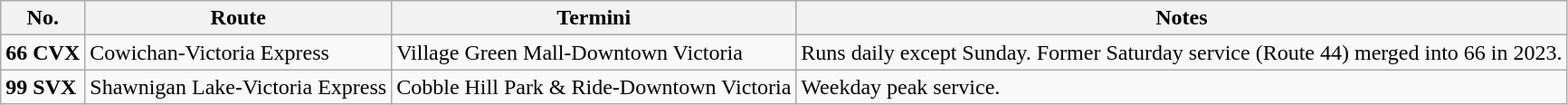<table class="wikitable">
<tr>
<th>No.</th>
<th>Route</th>
<th>Termini</th>
<th>Notes</th>
</tr>
<tr>
<td><strong>66 CVX</strong></td>
<td>Cowichan-Victoria Express</td>
<td>Village Green Mall-Downtown Victoria</td>
<td>Runs daily except Sunday. Former Saturday service (Route 44) merged into 66 in 2023.</td>
</tr>
<tr>
<td><strong>99 SVX</strong></td>
<td>Shawnigan Lake-Victoria Express</td>
<td>Cobble Hill Park & Ride-Downtown Victoria</td>
<td>Weekday peak service.</td>
</tr>
</table>
